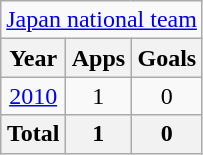<table class="wikitable" style="text-align:center">
<tr>
<td colspan="3"><a href='#'>Japan national team</a></td>
</tr>
<tr>
<th>Year</th>
<th>Apps</th>
<th>Goals</th>
</tr>
<tr>
<td><a href='#'>2010</a></td>
<td>1</td>
<td>0</td>
</tr>
<tr>
<th>Total</th>
<th>1</th>
<th>0</th>
</tr>
</table>
